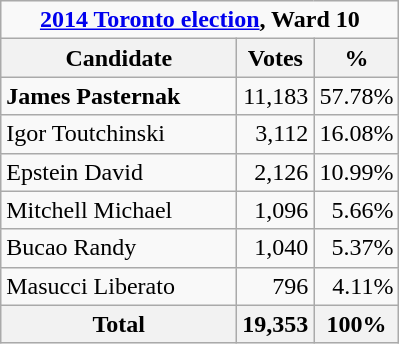<table class="wikitable">
<tr>
<td Colspan="3" align="center"><strong><a href='#'>2014 Toronto election</a>, Ward 10</strong></td>
</tr>
<tr>
<th bgcolor="#DDDDFF" width="150px">Candidate</th>
<th bgcolor="#DDDDFF">Votes</th>
<th bgcolor="#DDDDFF">%</th>
</tr>
<tr>
<td><strong>James Pasternak</strong></td>
<td align=right>11,183</td>
<td align=right>57.78%</td>
</tr>
<tr>
<td>Igor Toutchinski</td>
<td align=right>3,112</td>
<td align=right>16.08%</td>
</tr>
<tr>
<td>Epstein David</td>
<td align=right>2,126</td>
<td align=right>10.99%</td>
</tr>
<tr>
<td>Mitchell Michael</td>
<td align=right>1,096</td>
<td align=right>5.66%</td>
</tr>
<tr>
<td>Bucao Randy</td>
<td align=right>1,040</td>
<td align=right>5.37%</td>
</tr>
<tr>
<td>Masucci Liberato</td>
<td align=right>796</td>
<td align=right>4.11%</td>
</tr>
<tr>
<th>Total</th>
<th align=right>19,353</th>
<th align=right>100%</th>
</tr>
</table>
